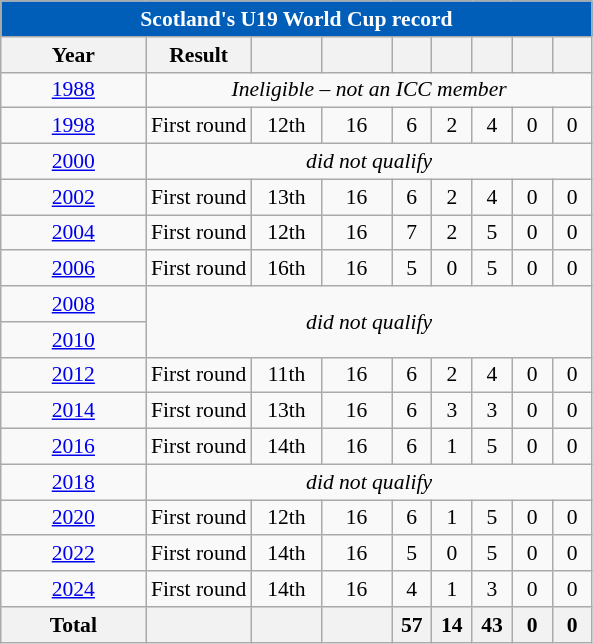<table class="wikitable" style="font-size:90%; text-align:center;">
<tr>
<th style="color:white; background:#005EB8;" colspan=9>Scotland's U19 World Cup record</th>
</tr>
<tr>
<th width="90">Year</th>
<th>Result</th>
<th width="40"></th>
<th width="40"></th>
<th width="20"></th>
<th width="20"></th>
<th width="20"></th>
<th width="20"></th>
<th width="20"></th>
</tr>
<tr>
<td> <a href='#'>1988</a></td>
<td colspan=8><em>Ineligible – not an ICC member</em></td>
</tr>
<tr>
<td> <a href='#'>1998</a></td>
<td>First round</td>
<td>12th</td>
<td>16</td>
<td>6</td>
<td>2</td>
<td>4</td>
<td>0</td>
<td>0</td>
</tr>
<tr>
<td> <a href='#'>2000</a></td>
<td colspan=8><em>did not qualify</em></td>
</tr>
<tr>
<td> <a href='#'>2002</a></td>
<td>First round</td>
<td>13th</td>
<td>16</td>
<td>6</td>
<td>2</td>
<td>4</td>
<td>0</td>
<td>0</td>
</tr>
<tr>
<td> <a href='#'>2004</a></td>
<td>First round</td>
<td>12th</td>
<td>16</td>
<td>7</td>
<td>2</td>
<td>5</td>
<td>0</td>
<td>0</td>
</tr>
<tr>
<td> <a href='#'>2006</a></td>
<td>First round</td>
<td>16th</td>
<td>16</td>
<td>5</td>
<td>0</td>
<td>5</td>
<td>0</td>
<td>0</td>
</tr>
<tr>
<td> <a href='#'>2008</a></td>
<td colspan=8 rowspan=2><em>did not qualify</em></td>
</tr>
<tr>
<td> <a href='#'>2010</a></td>
</tr>
<tr>
<td> <a href='#'>2012</a></td>
<td>First round</td>
<td>11th</td>
<td>16</td>
<td>6</td>
<td>2</td>
<td>4</td>
<td>0</td>
<td>0</td>
</tr>
<tr>
<td> <a href='#'>2014</a></td>
<td>First round</td>
<td>13th</td>
<td>16</td>
<td>6</td>
<td>3</td>
<td>3</td>
<td>0</td>
<td>0</td>
</tr>
<tr>
<td> <a href='#'>2016</a></td>
<td>First round</td>
<td>14th</td>
<td>16</td>
<td>6</td>
<td>1</td>
<td>5</td>
<td>0</td>
<td>0</td>
</tr>
<tr>
<td> <a href='#'>2018</a></td>
<td colspan=8><em>did not qualify</em></td>
</tr>
<tr>
<td> <a href='#'>2020</a></td>
<td>First round</td>
<td>12th</td>
<td>16</td>
<td>6</td>
<td>1</td>
<td>5</td>
<td>0</td>
<td>0</td>
</tr>
<tr>
<td> <a href='#'>2022</a></td>
<td>First round</td>
<td>14th</td>
<td>16</td>
<td>5</td>
<td>0</td>
<td>5</td>
<td>0</td>
<td>0</td>
</tr>
<tr>
<td> <a href='#'>2024</a></td>
<td>First round</td>
<td>14th</td>
<td>16</td>
<td>4</td>
<td>1</td>
<td>3</td>
<td>0</td>
<td>0</td>
</tr>
<tr>
<th>Total</th>
<th></th>
<th></th>
<th></th>
<th>57</th>
<th>14</th>
<th>43</th>
<th>0</th>
<th>0</th>
</tr>
</table>
